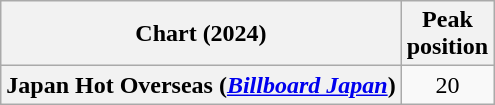<table class="wikitable plainrowheaders" style="text-align:center">
<tr>
<th scope="col">Chart (2024)</th>
<th scope="col">Peak<br>position</th>
</tr>
<tr>
<th scope="row">Japan Hot Overseas (<em><a href='#'>Billboard Japan</a></em>)</th>
<td>20</td>
</tr>
</table>
